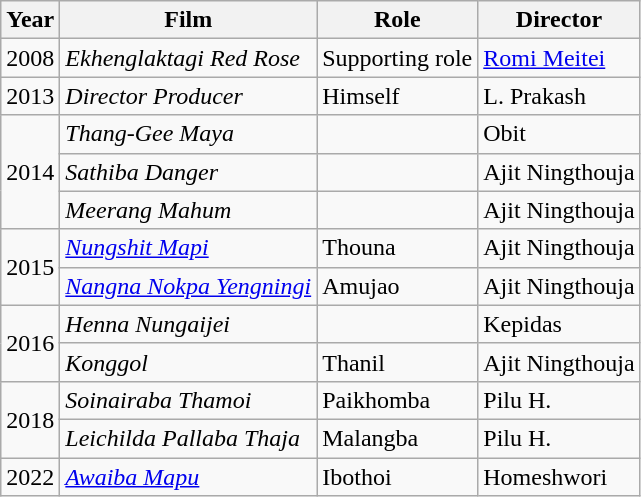<table class="wikitable sortable">
<tr>
<th>Year</th>
<th>Film</th>
<th>Role</th>
<th>Director</th>
</tr>
<tr>
<td>2008</td>
<td><em>Ekhenglaktagi Red Rose</em></td>
<td>Supporting role</td>
<td><a href='#'>Romi Meitei</a></td>
</tr>
<tr>
<td>2013</td>
<td><em>Director Producer</em></td>
<td>Himself</td>
<td>L. Prakash</td>
</tr>
<tr>
<td rowspan="3">2014</td>
<td><em>Thang-Gee Maya</em></td>
<td></td>
<td>Obit</td>
</tr>
<tr>
<td><em>Sathiba Danger</em></td>
<td></td>
<td>Ajit Ningthouja</td>
</tr>
<tr>
<td><em>Meerang Mahum</em></td>
<td></td>
<td>Ajit Ningthouja</td>
</tr>
<tr>
<td rowspan="2">2015</td>
<td><em><a href='#'>Nungshit Mapi</a></em></td>
<td>Thouna</td>
<td>Ajit Ningthouja</td>
</tr>
<tr>
<td><em><a href='#'>Nangna Nokpa Yengningi</a></em></td>
<td>Amujao</td>
<td>Ajit Ningthouja</td>
</tr>
<tr>
<td rowspan="2">2016</td>
<td><em>Henna Nungaijei</em></td>
<td></td>
<td>Kepidas</td>
</tr>
<tr>
<td><em>Konggol</em></td>
<td>Thanil</td>
<td>Ajit Ningthouja</td>
</tr>
<tr>
<td rowspan="2">2018</td>
<td><em>Soinairaba Thamoi</em></td>
<td>Paikhomba</td>
<td>Pilu H.</td>
</tr>
<tr>
<td><em>Leichilda Pallaba Thaja</em></td>
<td>Malangba</td>
<td>Pilu H.</td>
</tr>
<tr>
<td>2022</td>
<td><em><a href='#'>Awaiba Mapu</a></em></td>
<td>Ibothoi</td>
<td>Homeshwori</td>
</tr>
</table>
